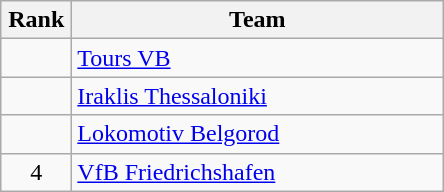<table class="wikitable" style="text-align: center;">
<tr>
<th width=40>Rank</th>
<th width=240>Team</th>
</tr>
<tr>
<td></td>
<td align=left> <a href='#'>Tours VB</a></td>
</tr>
<tr>
<td></td>
<td align=left> <a href='#'>Iraklis Thessaloniki</a></td>
</tr>
<tr>
<td></td>
<td align=left> <a href='#'>Lokomotiv Belgorod</a></td>
</tr>
<tr>
<td>4</td>
<td align=left> <a href='#'>VfB Friedrichshafen</a></td>
</tr>
</table>
